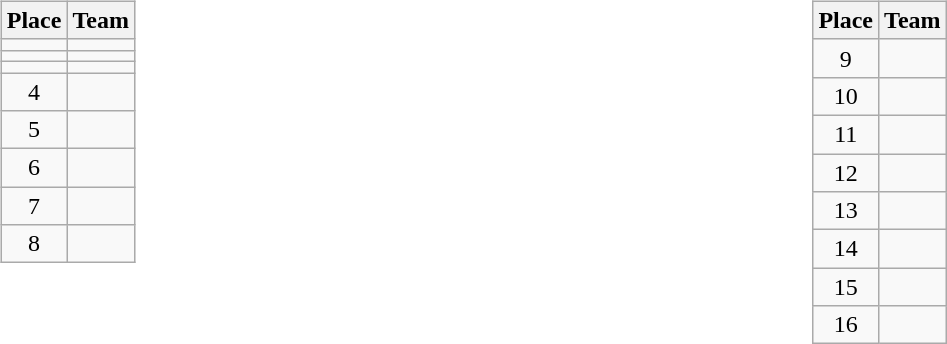<table table>
<tr>
<td valign=top width=10%><br><table class=wikitable>
<tr>
<th>Place</th>
<th>Team</th>
</tr>
<tr>
<td align=center></td>
<td></td>
</tr>
<tr>
<td align=center></td>
<td></td>
</tr>
<tr>
<td align=center></td>
<td></td>
</tr>
<tr>
<td align=center>4</td>
<td></td>
</tr>
<tr>
<td align=center>5</td>
<td></td>
</tr>
<tr>
<td align=center>6</td>
<td></td>
</tr>
<tr>
<td align=center>7</td>
<td></td>
</tr>
<tr>
<td align=center>8</td>
<td></td>
</tr>
</table>
</td>
<td valign=top width=10%><br><table class=wikitable>
<tr>
<th>Place</th>
<th>Team</th>
</tr>
<tr>
<td align=center>9</td>
<td></td>
</tr>
<tr>
<td align=center>10</td>
<td></td>
</tr>
<tr>
<td align=center>11</td>
<td></td>
</tr>
<tr>
<td align=center>12</td>
<td></td>
</tr>
<tr>
<td align=center>13</td>
<td></td>
</tr>
<tr>
<td align=center>14</td>
<td></td>
</tr>
<tr>
<td align=center>15</td>
<td></td>
</tr>
<tr>
<td align=center>16</td>
<td></td>
</tr>
</table>
</td>
</tr>
</table>
